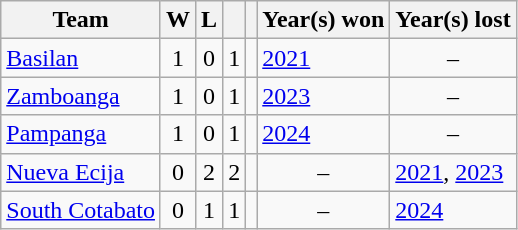<table class="wikitable sortable" style="text-align:center;">
<tr>
<th>Team</th>
<th>W</th>
<th>L</th>
<th></th>
<th></th>
<th>Year(s) won</th>
<th>Year(s) lost</th>
</tr>
<tr>
<td align=left><a href='#'>Basilan</a></td>
<td>1</td>
<td>0</td>
<td>1</td>
<td></td>
<td align=left><a href='#'>2021</a></td>
<td>–</td>
</tr>
<tr>
<td align=left><a href='#'>Zamboanga</a></td>
<td>1</td>
<td>0</td>
<td>1</td>
<td></td>
<td align=left><a href='#'>2023</a></td>
<td>–</td>
</tr>
<tr>
<td align=left><a href='#'>Pampanga</a></td>
<td>1</td>
<td>0</td>
<td>1</td>
<td></td>
<td align=left><a href='#'>2024</a></td>
<td>–</td>
</tr>
<tr>
<td align=left><a href='#'>Nueva Ecija</a></td>
<td>0</td>
<td>2</td>
<td>2</td>
<td></td>
<td>–</td>
<td align=left><a href='#'>2021</a>, <a href='#'>2023</a></td>
</tr>
<tr>
<td align=left><a href='#'>South Cotabato</a></td>
<td>0</td>
<td>1</td>
<td>1</td>
<td></td>
<td>–</td>
<td align=left><a href='#'>2024</a></td>
</tr>
</table>
